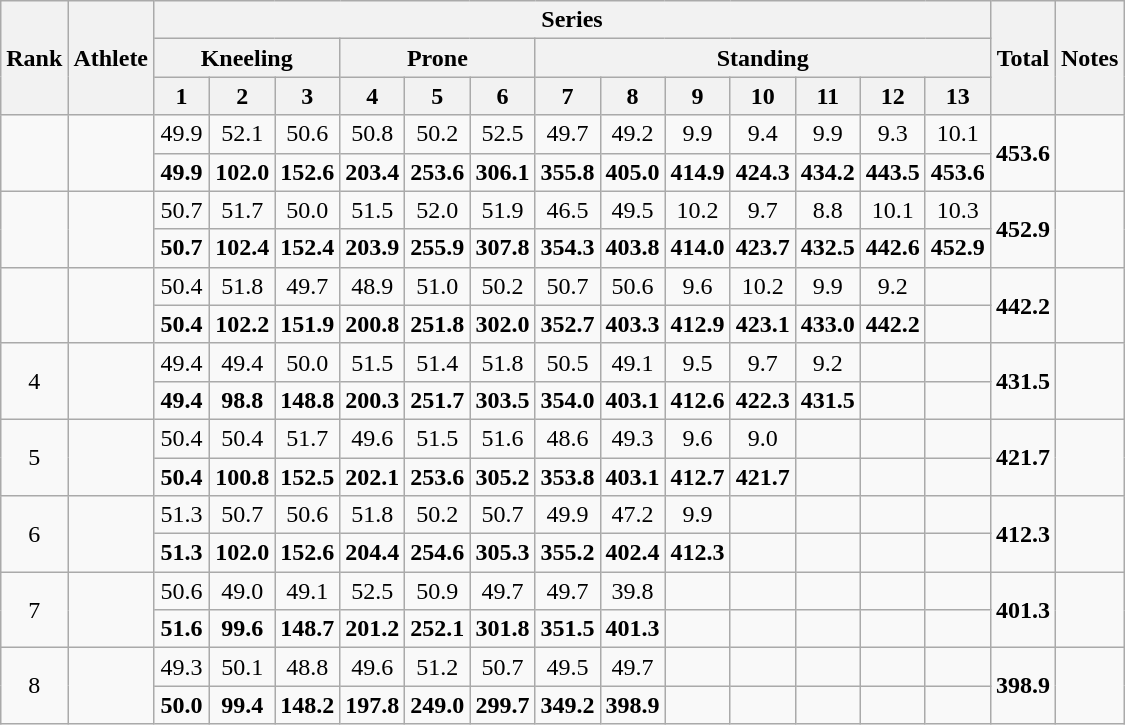<table class="wikitable" style="text-align:center">
<tr>
<th rowspan=3>Rank</th>
<th rowspan=3>Athlete</th>
<th colspan=13>Series</th>
<th rowspan=3>Total</th>
<th rowspan=3>Notes</th>
</tr>
<tr>
<th colspan=3>Kneeling</th>
<th colspan=3>Prone</th>
<th colspan=7>Standing</th>
</tr>
<tr>
<th width=30>1</th>
<th width=30>2</th>
<th width=30>3</th>
<th width=30>4</th>
<th width=30>5</th>
<th width=30>6</th>
<th width=30>7</th>
<th width=30>8</th>
<th width=30>9</th>
<th width=30>10</th>
<th width=30>11</th>
<th width=30>12</th>
<th width=30>13</th>
</tr>
<tr>
<td rowspan=2></td>
<td rowspan=2 align=left></td>
<td>49.9</td>
<td>52.1</td>
<td>50.6</td>
<td>50.8</td>
<td>50.2</td>
<td>52.5</td>
<td>49.7</td>
<td>49.2</td>
<td>9.9</td>
<td>9.4</td>
<td>9.9</td>
<td>9.3</td>
<td>10.1</td>
<td rowspan="2"><strong>453.6</strong></td>
<td rowspan=2></td>
</tr>
<tr>
<td><strong>49.9</strong></td>
<td><strong>102.0</strong></td>
<td><strong>152.6</strong></td>
<td><strong>203.4</strong></td>
<td><strong>253.6</strong></td>
<td><strong>306.1</strong></td>
<td><strong>355.8</strong></td>
<td><strong>405.0</strong></td>
<td><strong>414.9</strong></td>
<td><strong>424.3</strong></td>
<td><strong>434.2</strong></td>
<td><strong>443.5</strong></td>
<td><strong>453.6</strong></td>
</tr>
<tr>
<td rowspan=2></td>
<td rowspan=2 align=left></td>
<td>50.7</td>
<td>51.7</td>
<td>50.0</td>
<td>51.5</td>
<td>52.0</td>
<td>51.9</td>
<td>46.5</td>
<td>49.5</td>
<td>10.2</td>
<td>9.7</td>
<td>8.8</td>
<td>10.1</td>
<td>10.3</td>
<td rowspan="2"><strong>452.9</strong></td>
<td rowspan=2></td>
</tr>
<tr>
<td><strong>50.7</strong></td>
<td><strong>102.4</strong></td>
<td><strong>152.4</strong></td>
<td><strong>203.9</strong></td>
<td><strong>255.9</strong></td>
<td><strong>307.8</strong></td>
<td><strong>354.3</strong></td>
<td><strong>403.8</strong></td>
<td><strong>414.0</strong></td>
<td><strong>423.7</strong></td>
<td><strong>432.5</strong></td>
<td><strong>442.6</strong></td>
<td><strong>452.9</strong></td>
</tr>
<tr>
<td rowspan=2></td>
<td rowspan=2 align=left></td>
<td>50.4</td>
<td>51.8</td>
<td>49.7</td>
<td>48.9</td>
<td>51.0</td>
<td>50.2</td>
<td>50.7</td>
<td>50.6</td>
<td>9.6</td>
<td>10.2</td>
<td>9.9</td>
<td>9.2</td>
<td></td>
<td rowspan=2><strong>442.2</strong></td>
<td rowspan=2></td>
</tr>
<tr>
<td><strong>50.4</strong></td>
<td><strong>102.2</strong></td>
<td><strong>151.9</strong></td>
<td><strong>200.8</strong></td>
<td><strong>251.8</strong></td>
<td><strong>302.0</strong></td>
<td><strong>352.7</strong></td>
<td><strong>403.3</strong></td>
<td><strong>412.9</strong></td>
<td><strong>423.1</strong></td>
<td><strong>433.0</strong></td>
<td><strong>442.2</strong></td>
<td></td>
</tr>
<tr>
<td rowspan=2>4</td>
<td rowspan=2 align=left></td>
<td>49.4</td>
<td>49.4</td>
<td>50.0</td>
<td>51.5</td>
<td>51.4</td>
<td>51.8</td>
<td>50.5</td>
<td>49.1</td>
<td>9.5</td>
<td>9.7</td>
<td>9.2</td>
<td></td>
<td></td>
<td rowspan=2><strong>431.5</strong></td>
<td rowspan=2></td>
</tr>
<tr>
<td><strong>49.4</strong></td>
<td><strong>98.8</strong></td>
<td><strong>148.8</strong></td>
<td><strong>200.3</strong></td>
<td><strong>251.7</strong></td>
<td><strong>303.5</strong></td>
<td><strong>354.0</strong></td>
<td><strong>403.1</strong></td>
<td><strong>412.6</strong></td>
<td><strong>422.3</strong></td>
<td><strong>431.5</strong></td>
<td></td>
<td></td>
</tr>
<tr>
<td rowspan=2>5</td>
<td rowspan=2 align=left></td>
<td>50.4</td>
<td>50.4</td>
<td>51.7</td>
<td>49.6</td>
<td>51.5</td>
<td>51.6</td>
<td>48.6</td>
<td>49.3</td>
<td>9.6</td>
<td>9.0</td>
<td></td>
<td></td>
<td></td>
<td rowspan=2><strong>421.7</strong></td>
<td rowspan=2></td>
</tr>
<tr>
<td><strong>50.4</strong></td>
<td><strong>100.8</strong></td>
<td><strong>152.5</strong></td>
<td><strong>202.1</strong></td>
<td><strong>253.6</strong></td>
<td><strong>305.2</strong></td>
<td><strong>353.8</strong></td>
<td><strong>403.1</strong></td>
<td><strong>412.7</strong></td>
<td><strong>421.7</strong></td>
<td></td>
<td></td>
<td></td>
</tr>
<tr>
<td rowspan=2>6</td>
<td rowspan=2 align=left></td>
<td>51.3</td>
<td>50.7</td>
<td>50.6</td>
<td>51.8</td>
<td>50.2</td>
<td>50.7</td>
<td>49.9</td>
<td>47.2</td>
<td>9.9</td>
<td></td>
<td></td>
<td></td>
<td></td>
<td rowspan=2><strong>412.3</strong></td>
<td rowspan=2></td>
</tr>
<tr>
<td><strong>51.3</strong></td>
<td><strong>102.0</strong></td>
<td><strong>152.6</strong></td>
<td><strong>204.4</strong></td>
<td><strong>254.6</strong></td>
<td><strong>305.3</strong></td>
<td><strong>355.2</strong></td>
<td><strong>402.4</strong></td>
<td><strong>412.3</strong></td>
<td></td>
<td></td>
<td></td>
<td></td>
</tr>
<tr>
<td rowspan=2>7</td>
<td rowspan=2 align=left></td>
<td>50.6</td>
<td>49.0</td>
<td>49.1</td>
<td>52.5</td>
<td>50.9</td>
<td>49.7</td>
<td>49.7</td>
<td>39.8</td>
<td></td>
<td></td>
<td></td>
<td></td>
<td></td>
<td rowspan=2><strong>401.3</strong></td>
<td rowspan=2></td>
</tr>
<tr>
<td><strong>51.6</strong></td>
<td><strong>99.6</strong></td>
<td><strong>148.7</strong></td>
<td><strong>201.2</strong></td>
<td><strong>252.1</strong></td>
<td><strong>301.8</strong></td>
<td><strong>351.5</strong></td>
<td><strong>401.3</strong></td>
<td></td>
<td></td>
<td></td>
<td></td>
<td></td>
</tr>
<tr>
<td rowspan=2>8</td>
<td rowspan=2 align=left></td>
<td>49.3</td>
<td>50.1</td>
<td>48.8</td>
<td>49.6</td>
<td>51.2</td>
<td>50.7</td>
<td>49.5</td>
<td>49.7</td>
<td></td>
<td></td>
<td></td>
<td></td>
<td></td>
<td rowspan=2><strong>398.9</strong></td>
<td rowspan=2></td>
</tr>
<tr>
<td><strong>50.0</strong></td>
<td><strong>99.4</strong></td>
<td><strong>148.2</strong></td>
<td><strong>197.8</strong></td>
<td><strong>249.0</strong></td>
<td><strong>299.7</strong></td>
<td><strong>349.2</strong></td>
<td><strong>398.9</strong></td>
<td></td>
<td></td>
<td></td>
<td></td>
<td></td>
</tr>
</table>
